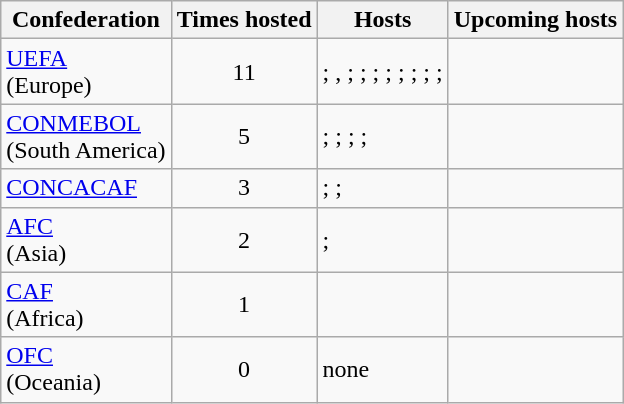<table class="wikitable sortable" style="text-align:left">
<tr>
<th scope="row">Confederation</th>
<th scope="col" style=width:4em:>Times hosted</th>
<th scope="col" class="unsortable">Hosts</th>
<th scope="col" class="unsortable">Upcoming hosts</th>
</tr>
<tr>
<td><a href='#'>UEFA</a> <br> (Europe)</td>
<td style="text-align:center">11</td>
<td>; , ; ; ; ; ; ; ; ; </td>
<td></td>
</tr>
<tr>
<td><a href='#'>CONMEBOL</a> <br> (South America)</td>
<td style="text-align:center">5</td>
<td>; ; ; ; </td>
<td></td>
</tr>
<tr>
<td><a href='#'>CONCACAF</a> <br> </td>
<td style="text-align:center">3</td>
<td>; ; </td>
<td></td>
</tr>
<tr>
<td><a href='#'>AFC</a> <br> (Asia)</td>
<td style="text-align:center">2</td>
<td>; </td>
<td></td>
</tr>
<tr>
<td><a href='#'>CAF</a> <br> (Africa)</td>
<td style="text-align:center">1</td>
<td></td>
<td></td>
</tr>
<tr>
<td><a href='#'>OFC</a> <br> (Oceania)</td>
<td style="text-align:center">0</td>
<td>none</td>
<td></td>
</tr>
</table>
